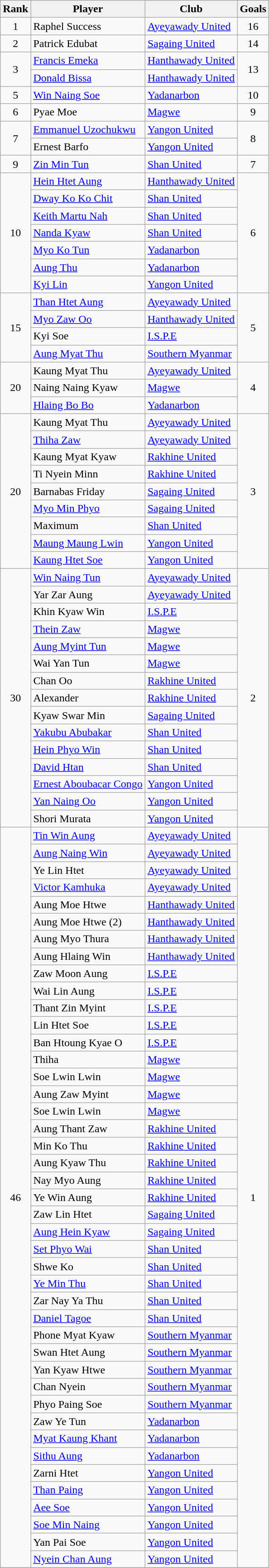<table class="wikitable" style="text-align:center">
<tr>
<th>Rank</th>
<th>Player</th>
<th>Club</th>
<th>Goals</th>
</tr>
<tr>
<td>1</td>
<td align="left"> Raphel Success</td>
<td align="left"><a href='#'>Ayeyawady United</a></td>
<td>16</td>
</tr>
<tr>
<td>2</td>
<td align="left"> Patrick Edubat</td>
<td align="left"><a href='#'>Sagaing United</a></td>
<td>14</td>
</tr>
<tr>
<td rowspan="2">3</td>
<td align="left"> <a href='#'>Francis Emeka</a></td>
<td align="left"><a href='#'>Hanthawady United</a></td>
<td rowspan="2">13</td>
</tr>
<tr>
<td align="left"> <a href='#'>Donald Bissa</a></td>
<td align="left"><a href='#'>Hanthawady United</a></td>
</tr>
<tr>
<td>5</td>
<td align="left"> <a href='#'>Win Naing Soe</a></td>
<td align="left"><a href='#'>Yadanarbon</a></td>
<td>10</td>
</tr>
<tr>
<td>6</td>
<td align="left"> Pyae Moe</td>
<td align="left"><a href='#'>Magwe</a></td>
<td>9</td>
</tr>
<tr>
<td rowspan="2">7</td>
<td align="left"> <a href='#'>Emmanuel Uzochukwu</a></td>
<td align="left"><a href='#'>Yangon United</a></td>
<td rowspan="2">8</td>
</tr>
<tr>
<td align="left"> Ernest Barfo</td>
<td align="left"><a href='#'>Yangon United</a></td>
</tr>
<tr>
<td>9</td>
<td align="left"> <a href='#'>Zin Min Tun</a></td>
<td align="left"><a href='#'>Shan United</a></td>
<td>7</td>
</tr>
<tr>
<td rowspan="7">10</td>
<td align="left"> <a href='#'>Hein Htet Aung</a></td>
<td align="left"><a href='#'>Hanthawady United</a></td>
<td rowspan="7">6</td>
</tr>
<tr>
<td align="left"> <a href='#'>Dway Ko Ko Chit</a></td>
<td align="left"><a href='#'>Shan United</a></td>
</tr>
<tr>
<td align="left"> <a href='#'>Keith Martu Nah</a></td>
<td align="left"><a href='#'>Shan United</a></td>
</tr>
<tr>
<td align="left"> <a href='#'>Nanda Kyaw</a></td>
<td align="left"><a href='#'>Shan United</a></td>
</tr>
<tr>
<td align="left"> <a href='#'>Myo Ko Tun</a></td>
<td align="left"><a href='#'>Yadanarbon</a></td>
</tr>
<tr>
<td align="left"> <a href='#'>Aung Thu</a></td>
<td align="left"><a href='#'>Yadanarbon</a></td>
</tr>
<tr>
<td align="left"> <a href='#'>Kyi Lin</a></td>
<td align="left"><a href='#'>Yangon United</a></td>
</tr>
<tr>
<td rowspan="4">15</td>
<td align="left"> <a href='#'>Than Htet Aung</a></td>
<td align="left"><a href='#'>Ayeyawady United</a></td>
<td rowspan="4">5</td>
</tr>
<tr>
<td align="left"> <a href='#'>Myo Zaw Oo</a></td>
<td align="left"><a href='#'>Hanthawady United</a></td>
</tr>
<tr>
<td align="left"> Kyi Soe</td>
<td align="left"><a href='#'>I.S.P.E</a></td>
</tr>
<tr>
<td align="left"> <a href='#'>Aung Myat Thu</a></td>
<td align="left"><a href='#'>Southern Myanmar</a></td>
</tr>
<tr>
<td rowspan="3">20</td>
<td align="left"> Kaung Myat Thu</td>
<td align="left"><a href='#'>Ayeyawady United</a></td>
<td rowspan="3">4</td>
</tr>
<tr>
<td align="left"> Naing Naing Kyaw</td>
<td align="left"><a href='#'>Magwe</a></td>
</tr>
<tr>
<td align="left"> <a href='#'>Hlaing Bo Bo</a></td>
<td align="left"><a href='#'>Yadanarbon</a></td>
</tr>
<tr>
<td rowspan="9">20</td>
<td align="left"> Kaung Myat Thu</td>
<td align="left"><a href='#'>Ayeyawady United</a></td>
<td rowspan="9">3</td>
</tr>
<tr>
<td align="left"> <a href='#'>Thiha Zaw</a></td>
<td align="left"><a href='#'>Ayeyawady United</a></td>
</tr>
<tr>
<td align="left"> Kaung Myat Kyaw</td>
<td align="left"><a href='#'>Rakhine United</a></td>
</tr>
<tr>
<td align="left"> Ti Nyein Minn</td>
<td align="left"><a href='#'>Rakhine United</a></td>
</tr>
<tr>
<td align="left"> Barnabas Friday</td>
<td align="left"><a href='#'>Sagaing United</a></td>
</tr>
<tr>
<td align="left"> <a href='#'>Myo Min Phyo</a></td>
<td align="left"><a href='#'>Sagaing United</a></td>
</tr>
<tr>
<td align="left"> Maximum</td>
<td align="left"><a href='#'>Shan United</a></td>
</tr>
<tr>
<td align="left"> <a href='#'>Maung Maung Lwin</a></td>
<td align="left"><a href='#'>Yangon United</a></td>
</tr>
<tr>
<td align="left"> <a href='#'>Kaung Htet Soe</a></td>
<td align="left"><a href='#'>Yangon United</a></td>
</tr>
<tr>
<td rowspan="15">30</td>
<td align="left"> <a href='#'>Win Naing Tun</a></td>
<td align="left"><a href='#'>Ayeyawady United</a></td>
<td rowspan="15">2</td>
</tr>
<tr>
<td align="left"> Yar Zar Aung</td>
<td align="left"><a href='#'>Ayeyawady United</a></td>
</tr>
<tr>
<td align="left"> Khin Kyaw Win</td>
<td align="left"><a href='#'>I.S.P.E</a></td>
</tr>
<tr>
<td align="left"> <a href='#'>Thein Zaw</a></td>
<td align="left"><a href='#'>Magwe</a></td>
</tr>
<tr>
<td align="left"> <a href='#'>Aung Myint Tun</a></td>
<td align="left"><a href='#'>Magwe</a></td>
</tr>
<tr>
<td align="left"> Wai Yan Tun</td>
<td align="left"><a href='#'>Magwe</a></td>
</tr>
<tr>
<td align="left"> Chan Oo</td>
<td align="left"><a href='#'>Rakhine United</a></td>
</tr>
<tr>
<td align="left"> Alexander</td>
<td align="left"><a href='#'>Rakhine United</a></td>
</tr>
<tr>
<td align="left"> Kyaw Swar Min</td>
<td align="left"><a href='#'>Sagaing United</a></td>
</tr>
<tr>
<td align="left"> <a href='#'>Yakubu Abubakar</a></td>
<td align="left"><a href='#'>Shan United</a></td>
</tr>
<tr>
<td align="left"> <a href='#'>Hein Phyo Win</a></td>
<td align="left"><a href='#'>Shan United</a></td>
</tr>
<tr>
<td align="left"> <a href='#'>David Htan</a></td>
<td align="left"><a href='#'>Shan United</a></td>
</tr>
<tr>
<td align="left"> <a href='#'>Ernest Aboubacar Congo</a></td>
<td align="left"><a href='#'>Yangon United</a></td>
</tr>
<tr>
<td align="left"> <a href='#'>Yan Naing Oo</a></td>
<td align="left"><a href='#'>Yangon United</a></td>
</tr>
<tr>
<td align="left"> Shori Murata</td>
<td align="left"><a href='#'>Yangon United</a></td>
</tr>
<tr>
<td rowspan="43">46</td>
<td align="left"> <a href='#'>Tin Win Aung</a></td>
<td align="left"><a href='#'>Ayeyawady United</a></td>
<td rowspan="43">1</td>
</tr>
<tr>
<td align="left"> <a href='#'>Aung Naing Win</a></td>
<td align="left"><a href='#'>Ayeyawady United</a></td>
</tr>
<tr>
<td align="left"> Ye Lin Htet</td>
<td align="left"><a href='#'>Ayeyawady United</a></td>
</tr>
<tr>
<td align="left"> <a href='#'>Victor Kamhuka</a></td>
<td align="left"><a href='#'>Ayeyawady United</a></td>
</tr>
<tr>
<td align="left"> Aung Moe Htwe</td>
<td align="left"><a href='#'>Hanthawady United</a></td>
</tr>
<tr>
<td align="left"> Aung Moe Htwe (2)</td>
<td align="left"><a href='#'>Hanthawady United</a></td>
</tr>
<tr>
<td align="left"> Aung Myo Thura</td>
<td align="left"><a href='#'>Hanthawady United</a></td>
</tr>
<tr>
<td align="left"> Aung Hlaing Win</td>
<td align="left"><a href='#'>Hanthawady United</a></td>
</tr>
<tr>
<td align="left"> Zaw Moon Aung</td>
<td align="left"><a href='#'>I.S.P.E</a></td>
</tr>
<tr>
<td align="left"> Wai Lin Aung</td>
<td align="left"><a href='#'>I.S.P.E</a></td>
</tr>
<tr>
<td align="left"> Thant Zin Myint</td>
<td align="left"><a href='#'>I.S.P.E</a></td>
</tr>
<tr>
<td align="left"> Lin Htet Soe</td>
<td align="left"><a href='#'>I.S.P.E</a></td>
</tr>
<tr>
<td align="left"> Ban Htoung Kyae O</td>
<td align="left"><a href='#'>I.S.P.E</a></td>
</tr>
<tr>
<td align="left"> Thiha</td>
<td align="left"><a href='#'>Magwe</a></td>
</tr>
<tr>
<td align="left"> Soe Lwin Lwin</td>
<td align="left"><a href='#'>Magwe</a></td>
</tr>
<tr>
<td align="left"> Aung Zaw Myint</td>
<td align="left"><a href='#'>Magwe</a></td>
</tr>
<tr>
<td align="left"> Soe Lwin Lwin</td>
<td align="left"><a href='#'>Magwe</a></td>
</tr>
<tr>
<td align="left"> Aung Thant Zaw</td>
<td align="left"><a href='#'>Rakhine United</a></td>
</tr>
<tr>
<td align="left"> Min Ko Thu</td>
<td align="left"><a href='#'>Rakhine United</a></td>
</tr>
<tr>
<td align="left"> Aung Kyaw Thu</td>
<td align="left"><a href='#'>Rakhine United</a></td>
</tr>
<tr>
<td align="left"> Nay Myo Aung</td>
<td align="left"><a href='#'>Rakhine United</a></td>
</tr>
<tr>
<td align="left"> Ye Win Aung</td>
<td align="left"><a href='#'>Rakhine United</a></td>
</tr>
<tr>
<td align="left"> Zaw Lin Htet</td>
<td align="left"><a href='#'>Sagaing United</a></td>
</tr>
<tr>
<td align="left"> <a href='#'>Aung Hein Kyaw</a></td>
<td align="left"><a href='#'>Sagaing United</a></td>
</tr>
<tr>
<td align="left"> <a href='#'>Set Phyo Wai</a></td>
<td align="left"><a href='#'>Shan United</a></td>
</tr>
<tr>
<td align="left"> Shwe Ko</td>
<td align="left"><a href='#'>Shan United</a></td>
</tr>
<tr>
<td align="left"> <a href='#'>Ye Min Thu</a></td>
<td align="left"><a href='#'>Shan United</a></td>
</tr>
<tr>
<td align="left"> Zar Nay Ya Thu</td>
<td align="left"><a href='#'>Shan United</a></td>
</tr>
<tr>
<td align="left"> <a href='#'>Daniel Tagoe</a></td>
<td align="left"><a href='#'>Shan United</a></td>
</tr>
<tr>
<td align="left"> Phone Myat Kyaw</td>
<td align="left"><a href='#'>Southern Myanmar</a></td>
</tr>
<tr>
<td align="left"> Swan Htet Aung</td>
<td align="left"><a href='#'>Southern Myanmar</a></td>
</tr>
<tr>
<td align="left"> Yan Kyaw Htwe</td>
<td align="left"><a href='#'>Southern Myanmar</a></td>
</tr>
<tr>
<td align="left"> Chan Nyein</td>
<td align="left"><a href='#'>Southern Myanmar</a></td>
</tr>
<tr>
<td align="left"> Phyo Paing Soe</td>
<td align="left"><a href='#'>Southern Myanmar</a></td>
</tr>
<tr>
<td align="left"> Zaw Ye Tun</td>
<td align="left"><a href='#'>Yadanarbon</a></td>
</tr>
<tr>
<td align="left"> <a href='#'>Myat Kaung Khant</a></td>
<td align="left"><a href='#'>Yadanarbon</a></td>
</tr>
<tr>
<td align="left"> <a href='#'>Sithu Aung</a></td>
<td align="left"><a href='#'>Yadanarbon</a></td>
</tr>
<tr>
<td align="left"> Zarni Htet</td>
<td align="left"><a href='#'>Yangon United</a></td>
</tr>
<tr>
<td align="left"> <a href='#'>Than Paing</a></td>
<td align="left"><a href='#'>Yangon United</a></td>
</tr>
<tr>
<td align="left"> <a href='#'>Aee Soe</a></td>
<td align="left"><a href='#'>Yangon United</a></td>
</tr>
<tr>
<td align="left"> <a href='#'>Soe Min Naing</a></td>
<td align="left"><a href='#'>Yangon United</a></td>
</tr>
<tr>
<td align="left"> Yan Pai Soe</td>
<td align="left"><a href='#'>Yangon United</a></td>
</tr>
<tr>
<td align="left"> <a href='#'>Nyein Chan Aung</a></td>
<td align="left"><a href='#'>Yangon United</a></td>
</tr>
<tr>
</tr>
</table>
